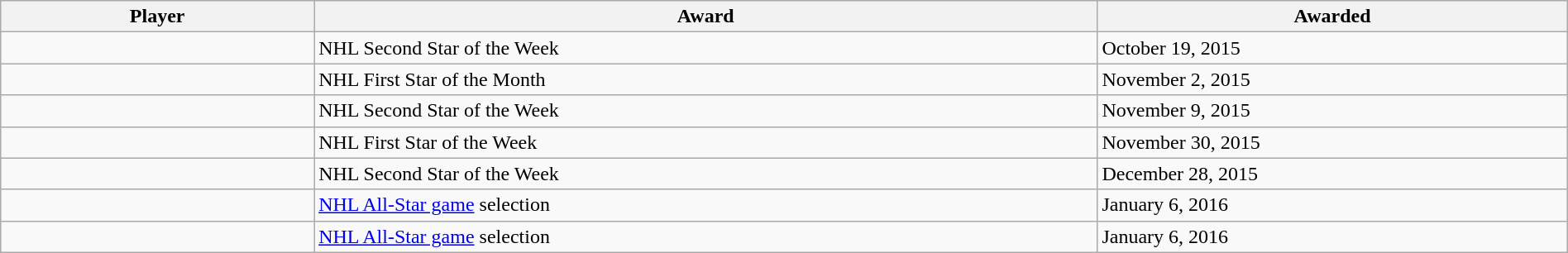<table class="wikitable sortable" style="width:100%;">
<tr>
<th style="width:20%;">Player</th>
<th style="width:50%;">Award</th>
<th style="width:30%;" data-sort-type="date">Awarded</th>
</tr>
<tr>
<td></td>
<td>NHL Second Star of the Week</td>
<td>October 19, 2015</td>
</tr>
<tr>
<td></td>
<td>NHL First Star of the Month</td>
<td>November 2, 2015</td>
</tr>
<tr>
<td></td>
<td>NHL Second Star of the Week</td>
<td>November 9, 2015</td>
</tr>
<tr>
<td></td>
<td>NHL First Star of the Week</td>
<td>November 30, 2015</td>
</tr>
<tr>
<td></td>
<td>NHL Second Star of the Week</td>
<td>December 28, 2015</td>
</tr>
<tr>
<td></td>
<td><a href='#'>NHL All-Star game</a> selection</td>
<td>January 6, 2016</td>
</tr>
<tr>
<td></td>
<td><a href='#'>NHL All-Star game</a> selection</td>
<td>January 6, 2016</td>
</tr>
</table>
